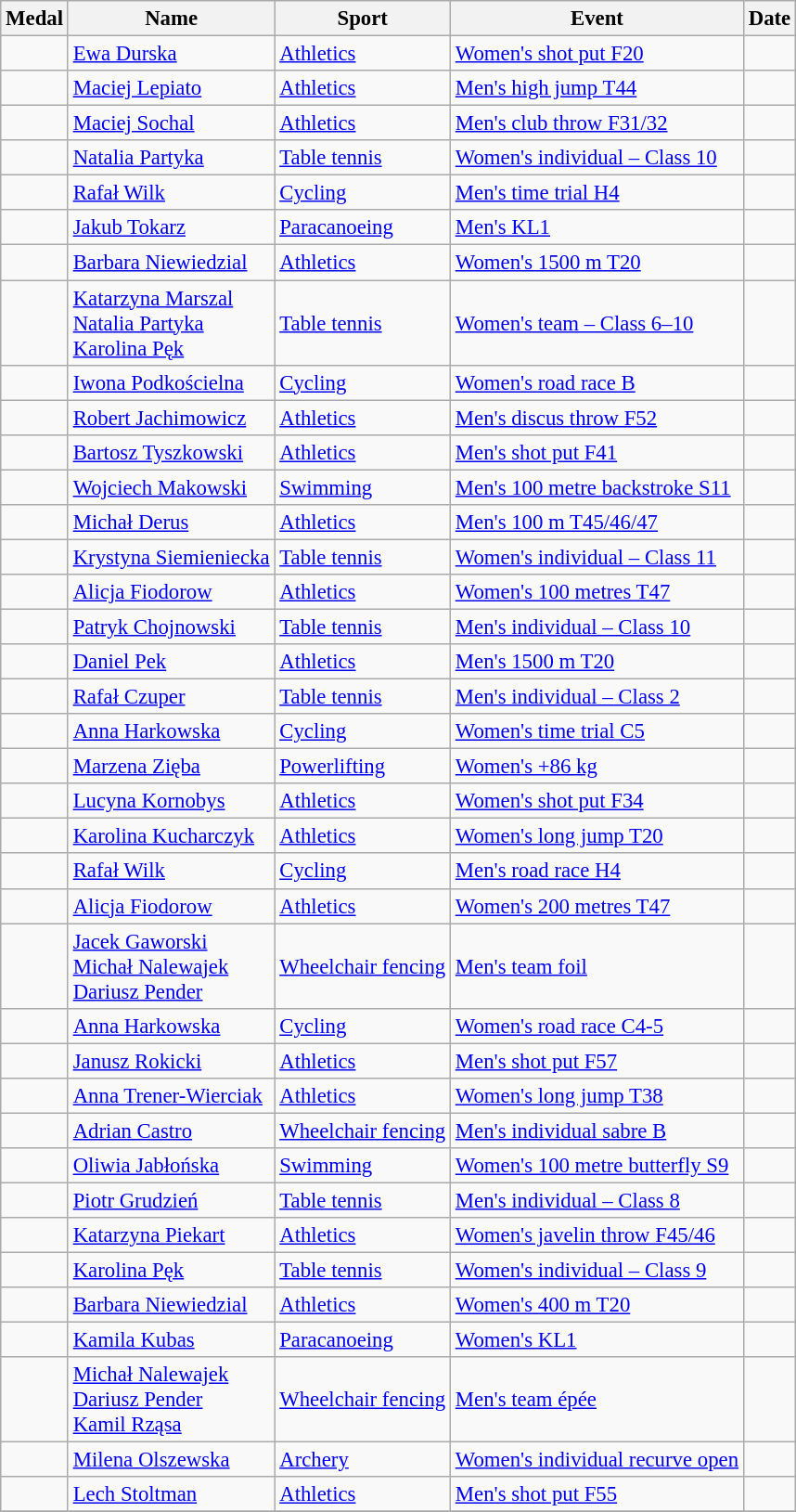<table class="wikitable sortable" style="font-size:95%">
<tr>
<th>Medal</th>
<th>Name</th>
<th>Sport</th>
<th>Event</th>
<th>Date</th>
</tr>
<tr>
<td></td>
<td><a href='#'>Ewa Durska</a></td>
<td><a href='#'>Athletics</a></td>
<td><a href='#'>Women's shot put F20</a></td>
<td></td>
</tr>
<tr>
<td></td>
<td><a href='#'>Maciej Lepiato</a></td>
<td><a href='#'>Athletics</a></td>
<td><a href='#'>Men's high jump T44</a></td>
<td></td>
</tr>
<tr>
<td></td>
<td><a href='#'>Maciej Sochal</a></td>
<td><a href='#'>Athletics</a></td>
<td><a href='#'>Men's club throw F31/32</a></td>
<td></td>
</tr>
<tr>
<td></td>
<td><a href='#'>Natalia Partyka</a></td>
<td><a href='#'>Table tennis</a></td>
<td><a href='#'>Women's individual – Class 10</a></td>
<td></td>
</tr>
<tr>
<td></td>
<td><a href='#'>Rafał Wilk</a></td>
<td><a href='#'>Cycling</a></td>
<td><a href='#'>Men's time trial H4</a></td>
<td></td>
</tr>
<tr>
<td></td>
<td><a href='#'>Jakub Tokarz</a></td>
<td><a href='#'>Paracanoeing</a></td>
<td><a href='#'>Men's KL1</a></td>
<td></td>
</tr>
<tr>
<td></td>
<td><a href='#'>Barbara Niewiedzial</a></td>
<td><a href='#'>Athletics</a></td>
<td><a href='#'>Women's 1500 m T20</a></td>
<td></td>
</tr>
<tr>
<td></td>
<td><a href='#'>Katarzyna Marszal</a><br><a href='#'>Natalia Partyka</a><br><a href='#'>Karolina Pęk</a></td>
<td><a href='#'>Table tennis</a></td>
<td><a href='#'>Women's team – Class 6–10</a></td>
<td></td>
</tr>
<tr>
<td></td>
<td><a href='#'>Iwona Podkościelna</a></td>
<td><a href='#'>Cycling</a></td>
<td><a href='#'>Women's road race B</a></td>
<td></td>
</tr>
<tr>
<td></td>
<td><a href='#'>Robert Jachimowicz</a></td>
<td><a href='#'>Athletics</a></td>
<td><a href='#'>Men's discus throw F52</a></td>
<td></td>
</tr>
<tr>
<td></td>
<td><a href='#'>Bartosz Tyszkowski</a></td>
<td><a href='#'>Athletics</a></td>
<td><a href='#'>Men's shot put F41</a></td>
<td></td>
</tr>
<tr>
<td></td>
<td><a href='#'>Wojciech Makowski</a></td>
<td><a href='#'>Swimming</a></td>
<td><a href='#'>Men's 100 metre backstroke S11</a></td>
<td></td>
</tr>
<tr>
<td></td>
<td><a href='#'>Michał Derus</a></td>
<td><a href='#'>Athletics</a></td>
<td><a href='#'>Men's 100 m T45/46/47</a></td>
<td></td>
</tr>
<tr>
<td></td>
<td><a href='#'>Krystyna Siemieniecka</a></td>
<td><a href='#'>Table tennis</a></td>
<td><a href='#'>Women's individual – Class 11</a></td>
<td></td>
</tr>
<tr>
<td></td>
<td><a href='#'>Alicja Fiodorow</a></td>
<td><a href='#'>Athletics</a></td>
<td><a href='#'>Women's 100 metres T47</a></td>
<td></td>
</tr>
<tr>
<td></td>
<td><a href='#'>Patryk Chojnowski</a></td>
<td><a href='#'>Table tennis</a></td>
<td><a href='#'>Men's individual – Class 10</a></td>
<td></td>
</tr>
<tr>
<td></td>
<td><a href='#'>Daniel Pek</a></td>
<td><a href='#'>Athletics</a></td>
<td><a href='#'>Men's 1500 m T20</a></td>
<td></td>
</tr>
<tr>
<td></td>
<td><a href='#'>Rafał Czuper</a></td>
<td><a href='#'>Table tennis</a></td>
<td><a href='#'>Men's individual – Class 2</a></td>
<td></td>
</tr>
<tr>
<td></td>
<td><a href='#'>Anna Harkowska</a></td>
<td><a href='#'>Cycling</a></td>
<td><a href='#'>Women's time trial C5</a></td>
<td></td>
</tr>
<tr>
<td></td>
<td><a href='#'>Marzena Zięba</a></td>
<td><a href='#'>Powerlifting</a></td>
<td><a href='#'>Women's +86 kg</a></td>
<td></td>
</tr>
<tr>
<td></td>
<td><a href='#'>Lucyna Kornobys</a></td>
<td><a href='#'>Athletics</a></td>
<td><a href='#'>Women's shot put F34</a></td>
<td></td>
</tr>
<tr>
<td></td>
<td><a href='#'>Karolina Kucharczyk</a></td>
<td><a href='#'>Athletics</a></td>
<td><a href='#'>Women's long jump T20</a></td>
<td></td>
</tr>
<tr>
<td></td>
<td><a href='#'>Rafał Wilk</a></td>
<td><a href='#'>Cycling</a></td>
<td><a href='#'>Men's road race H4</a></td>
<td></td>
</tr>
<tr>
<td></td>
<td><a href='#'>Alicja Fiodorow</a></td>
<td><a href='#'>Athletics</a></td>
<td><a href='#'>Women's 200 metres T47</a></td>
<td></td>
</tr>
<tr>
<td></td>
<td><a href='#'>Jacek Gaworski</a><br><a href='#'>Michał Nalewajek</a><br><a href='#'>Dariusz Pender</a></td>
<td><a href='#'>Wheelchair fencing</a></td>
<td><a href='#'>Men's team foil</a></td>
<td></td>
</tr>
<tr>
<td></td>
<td><a href='#'>Anna Harkowska</a></td>
<td><a href='#'>Cycling</a></td>
<td><a href='#'>Women's road race C4-5</a></td>
<td></td>
</tr>
<tr>
<td></td>
<td><a href='#'>Janusz Rokicki</a></td>
<td><a href='#'>Athletics</a></td>
<td><a href='#'>Men's shot put F57</a></td>
<td></td>
</tr>
<tr>
<td></td>
<td><a href='#'>Anna Trener-Wierciak</a></td>
<td><a href='#'>Athletics</a></td>
<td><a href='#'>Women's long jump T38</a></td>
<td></td>
</tr>
<tr>
<td></td>
<td><a href='#'>Adrian Castro</a></td>
<td><a href='#'>Wheelchair fencing</a></td>
<td><a href='#'>Men's individual sabre B</a></td>
<td></td>
</tr>
<tr>
<td></td>
<td><a href='#'>Oliwia Jabłońska</a></td>
<td><a href='#'>Swimming</a></td>
<td><a href='#'>Women's 100 metre butterfly S9</a></td>
<td></td>
</tr>
<tr>
<td></td>
<td><a href='#'>Piotr Grudzień</a></td>
<td><a href='#'>Table tennis</a></td>
<td><a href='#'>Men's individual – Class 8</a></td>
<td></td>
</tr>
<tr>
<td></td>
<td><a href='#'>Katarzyna Piekart</a></td>
<td><a href='#'>Athletics</a></td>
<td><a href='#'>Women's javelin throw F45/46</a></td>
<td></td>
</tr>
<tr>
<td></td>
<td><a href='#'>Karolina Pęk</a></td>
<td><a href='#'>Table tennis</a></td>
<td><a href='#'>Women's individual – Class 9</a></td>
<td></td>
</tr>
<tr>
<td></td>
<td><a href='#'>Barbara Niewiedzial</a></td>
<td><a href='#'>Athletics</a></td>
<td><a href='#'>Women's 400 m T20</a></td>
<td></td>
</tr>
<tr>
<td></td>
<td><a href='#'>Kamila Kubas</a></td>
<td><a href='#'>Paracanoeing</a></td>
<td><a href='#'>Women's KL1</a></td>
<td></td>
</tr>
<tr>
<td></td>
<td><a href='#'>Michał Nalewajek</a><br><a href='#'>Dariusz Pender</a><br><a href='#'>Kamil Rząsa</a></td>
<td><a href='#'>Wheelchair fencing</a></td>
<td><a href='#'>Men's team épée</a></td>
<td></td>
</tr>
<tr>
<td></td>
<td><a href='#'>Milena Olszewska</a></td>
<td><a href='#'>Archery</a></td>
<td><a href='#'>Women's individual recurve open</a></td>
<td></td>
</tr>
<tr>
<td></td>
<td><a href='#'>Lech Stoltman</a></td>
<td><a href='#'>Athletics</a></td>
<td><a href='#'>Men's shot put F55</a></td>
<td></td>
</tr>
<tr>
</tr>
</table>
